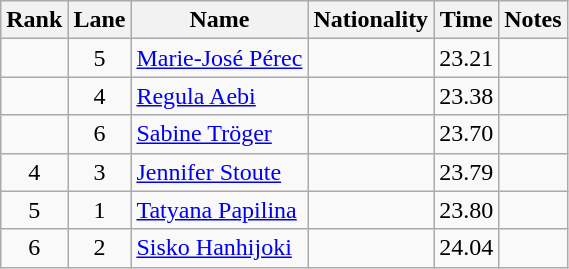<table class="wikitable sortable" style="text-align:center">
<tr>
<th>Rank</th>
<th>Lane</th>
<th>Name</th>
<th>Nationality</th>
<th>Time</th>
<th>Notes</th>
</tr>
<tr>
<td></td>
<td>5</td>
<td align="left"><a href='#'>Marie-José Pérec</a></td>
<td align=left></td>
<td>23.21</td>
<td></td>
</tr>
<tr>
<td></td>
<td>4</td>
<td align="left"><a href='#'>Regula Aebi</a></td>
<td align=left></td>
<td>23.38</td>
<td></td>
</tr>
<tr>
<td></td>
<td>6</td>
<td align="left"><a href='#'>Sabine Tröger</a></td>
<td align=left></td>
<td>23.70</td>
<td></td>
</tr>
<tr>
<td>4</td>
<td>3</td>
<td align="left"><a href='#'>Jennifer Stoute</a></td>
<td align=left></td>
<td>23.79</td>
<td></td>
</tr>
<tr>
<td>5</td>
<td>1</td>
<td align="left"><a href='#'>Tatyana Papilina</a></td>
<td align=left></td>
<td>23.80</td>
<td></td>
</tr>
<tr>
<td>6</td>
<td>2</td>
<td align="left"><a href='#'>Sisko Hanhijoki</a></td>
<td align=left></td>
<td>24.04</td>
<td></td>
</tr>
</table>
